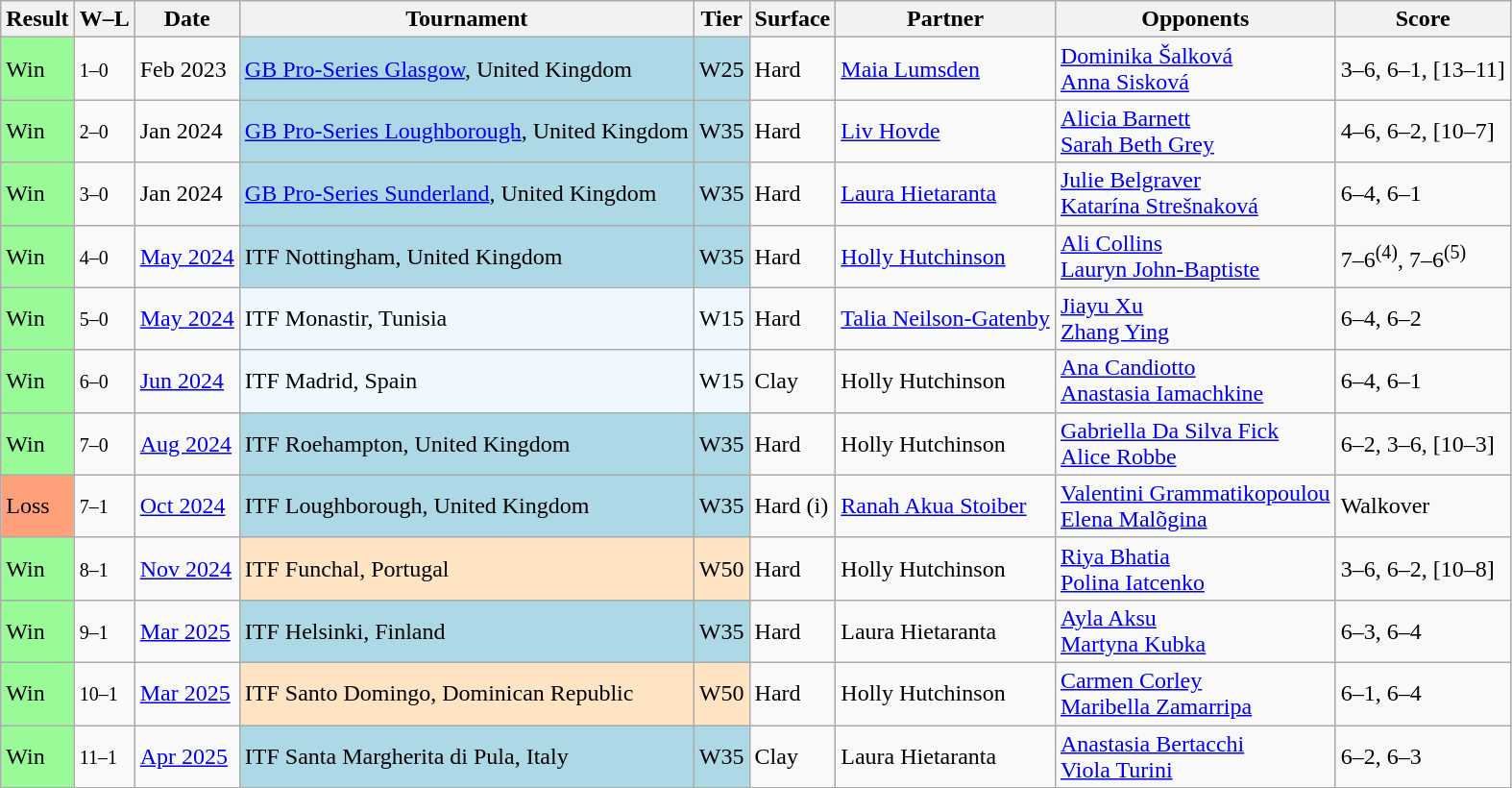<table class="sortable wikitable">
<tr>
<th>Result</th>
<th class="unsortable">W–L</th>
<th>Date</th>
<th>Tournament</th>
<th>Tier</th>
<th>Surface</th>
<th>Partner</th>
<th>Opponents</th>
<th class="unsortable">Score</th>
</tr>
<tr>
<td style="background:#98fb98;">Win</td>
<td><small>1–0</small></td>
<td>Feb 2023</td>
<td style="background:lightblue;"><a href='#'>GB Pro-Series Glasgow</a>, United Kingdom</td>
<td style="background:lightblue;">W25</td>
<td>Hard</td>
<td> <a href='#'>Maia Lumsden</a></td>
<td> <a href='#'>Dominika Šalková</a><br> <a href='#'>Anna Sisková</a></td>
<td>3–6, 6–1, [13–11]</td>
</tr>
<tr>
<td style="background:#98fb98;">Win</td>
<td><small>2–0</small></td>
<td>Jan 2024</td>
<td style="background:lightblue;"><a href='#'>GB Pro-Series Loughborough</a>, United Kingdom</td>
<td style="background:lightblue;">W35</td>
<td>Hard</td>
<td> <a href='#'>Liv Hovde</a></td>
<td> <a href='#'>Alicia Barnett</a><br> <a href='#'>Sarah Beth Grey</a></td>
<td>4–6, 6–2, [10–7]</td>
</tr>
<tr>
<td style="background:#98fb98;">Win</td>
<td><small>3–0</small></td>
<td>Jan 2024</td>
<td style="background:lightblue;"><a href='#'>GB Pro-Series Sunderland</a>, United Kingdom</td>
<td style="background:lightblue;">W35</td>
<td>Hard</td>
<td> <a href='#'>Laura Hietaranta</a></td>
<td> <a href='#'>Julie Belgraver</a><br> <a href='#'>Katarína Strešnaková</a></td>
<td>6–4, 6–1</td>
</tr>
<tr>
<td style="background:#98fb98;">Win</td>
<td><small>4–0</small></td>
<td><a href='#'>May 2024</a></td>
<td style="background:lightblue;">ITF Nottingham, United Kingdom</td>
<td style="background:lightblue;">W35</td>
<td>Hard</td>
<td> <a href='#'>Holly Hutchinson</a></td>
<td> <a href='#'>Ali Collins</a> <br> <a href='#'>Lauryn John-Baptiste</a></td>
<td>7–6<sup>(4)</sup>, 7–6<sup>(5)</sup></td>
</tr>
<tr>
<td style="background:#98fb98;">Win</td>
<td><small>5–0</small></td>
<td><a href='#'>May 2024</a></td>
<td style="background:#f0f8ff;">ITF Monastir, Tunisia</td>
<td style="background:#f0f8ff;">W15</td>
<td>Hard</td>
<td> <a href='#'>Talia Neilson-Gatenby</a></td>
<td> <a href='#'>Jiayu Xu</a> <br> <a href='#'>Zhang Ying</a></td>
<td>6–4, 6–2</td>
</tr>
<tr>
<td style="background:#98fb98;">Win</td>
<td><small>6–0</small></td>
<td><a href='#'>Jun 2024</a></td>
<td style="background:#f0f8ff;">ITF Madrid, Spain</td>
<td style="background:#f0f8ff;">W15</td>
<td>Clay</td>
<td> Holly Hutchinson</td>
<td> <a href='#'>Ana Candiotto</a> <br> <a href='#'>Anastasia Iamachkine</a></td>
<td>6–4, 6–1</td>
</tr>
<tr>
<td style="background:#98fb98;">Win</td>
<td><small>7–0</small></td>
<td><a href='#'>Aug 2024</a></td>
<td style="background:lightblue;">ITF Roehampton, United Kingdom</td>
<td style="background:lightblue;">W35</td>
<td>Hard</td>
<td> Holly Hutchinson</td>
<td> <a href='#'>Gabriella Da Silva Fick</a><br> <a href='#'>Alice Robbe</a></td>
<td>6–2, 3–6, [10–3]</td>
</tr>
<tr>
<td style="background:#ffa07a;">Loss</td>
<td><small>7–1</small></td>
<td><a href='#'>Oct 2024</a></td>
<td style="background:lightblue;">ITF Loughborough, United Kingdom</td>
<td style="background:lightblue;">W35</td>
<td>Hard (i)</td>
<td> <a href='#'>Ranah Akua Stoiber</a></td>
<td> <a href='#'>Valentini Grammatikopoulou</a> <br>  <a href='#'>Elena Malõgina</a></td>
<td>Walkover</td>
</tr>
<tr>
<td style="background:#98fb98;">Win</td>
<td><small>8–1</small></td>
<td><a href='#'>Nov 2024</a></td>
<td style="background:#ffe4c4;">ITF Funchal, Portugal</td>
<td style="background:#ffe4c4;">W50</td>
<td>Hard</td>
<td> Holly Hutchinson</td>
<td> <a href='#'>Riya Bhatia</a><br> <a href='#'>Polina Iatcenko</a></td>
<td>3–6, 6–2, [10–8]</td>
</tr>
<tr>
<td style="background:#98fb98;">Win</td>
<td><small>9–1</small></td>
<td><a href='#'>Mar 2025</a></td>
<td style="background:lightblue;">ITF Helsinki, Finland</td>
<td style="background:lightblue;">W35</td>
<td>Hard</td>
<td> Laura Hietaranta</td>
<td> <a href='#'>Ayla Aksu</a><br> <a href='#'>Martyna Kubka</a></td>
<td>6–3, 6–4</td>
</tr>
<tr>
<td style="background:#98fb98;">Win</td>
<td><small>10–1</small></td>
<td><a href='#'>Mar 2025</a></td>
<td style="background:#ffe4c4;">ITF Santo Domingo, Dominican Republic</td>
<td style="background:#ffe4c4;">W50</td>
<td>Hard</td>
<td> Holly Hutchinson</td>
<td> <a href='#'>Carmen Corley</a><br> <a href='#'>Maribella Zamarripa</a></td>
<td>6–1, 6–4</td>
</tr>
<tr>
<td style="background:#98fb98;">Win</td>
<td><small>11–1</small></td>
<td><a href='#'>Apr 2025</a></td>
<td style="background:lightblue;">ITF Santa Margherita di Pula, Italy</td>
<td style="background:lightblue;">W35</td>
<td>Clay</td>
<td> Laura Hietaranta</td>
<td> <a href='#'>Anastasia Bertacchi</a> <br>  <a href='#'>Viola Turini</a></td>
<td>6–2, 6–3</td>
</tr>
</table>
